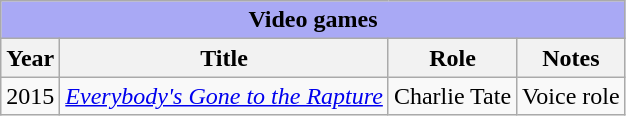<table class="wikitable sortable">
<tr>
<th colspan=4 style="background:#A9A9F5;">Video games</th>
</tr>
<tr>
<th>Year</th>
<th>Title</th>
<th>Role</th>
<th>Notes</th>
</tr>
<tr>
<td>2015</td>
<td><em><a href='#'>Everybody's Gone to the Rapture</a></em></td>
<td>Charlie Tate</td>
<td>Voice role</td>
</tr>
</table>
